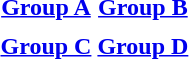<table>
<tr valign=top>
<th align="center"><a href='#'>Group A</a></th>
<th align="center"><a href='#'>Group B</a></th>
</tr>
<tr valign=top>
<td align="left"></td>
<td align="left"></td>
</tr>
<tr valign=top>
<th align="center"><a href='#'>Group C</a></th>
<th align="center"><a href='#'>Group D</a></th>
</tr>
<tr valign=top>
<td align="left"></td>
<td align="left"></td>
</tr>
</table>
